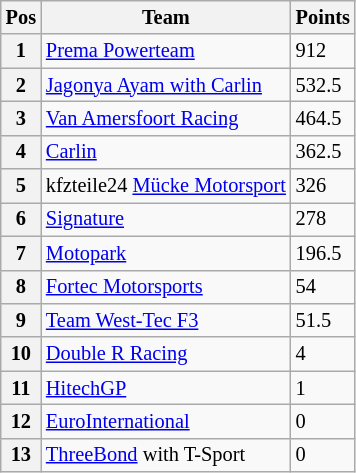<table class="wikitable" style="font-size: 85%">
<tr>
<th>Pos</th>
<th>Team</th>
<th>Points</th>
</tr>
<tr>
<th>1</th>
<td> <a href='#'>Prema Powerteam</a></td>
<td>912</td>
</tr>
<tr>
<th>2</th>
<td> <a href='#'>Jagonya Ayam with Carlin</a></td>
<td>532.5</td>
</tr>
<tr>
<th>3</th>
<td> <a href='#'>Van Amersfoort Racing</a></td>
<td>464.5</td>
</tr>
<tr>
<th>4</th>
<td> <a href='#'>Carlin</a></td>
<td>362.5</td>
</tr>
<tr>
<th>5</th>
<td> kfzteile24 <a href='#'>Mücke Motorsport</a></td>
<td>326</td>
</tr>
<tr>
<th>6</th>
<td> <a href='#'>Signature</a></td>
<td>278</td>
</tr>
<tr>
<th>7</th>
<td> <a href='#'>Motopark</a></td>
<td>196.5</td>
</tr>
<tr>
<th>8</th>
<td> <a href='#'>Fortec Motorsports</a></td>
<td>54</td>
</tr>
<tr>
<th>9</th>
<td> <a href='#'>Team West-Tec F3</a></td>
<td>51.5</td>
</tr>
<tr>
<th>10</th>
<td> <a href='#'>Double R Racing</a></td>
<td>4</td>
</tr>
<tr>
<th>11</th>
<td> <a href='#'>HitechGP</a></td>
<td>1</td>
</tr>
<tr>
<th>12</th>
<td> <a href='#'>EuroInternational</a></td>
<td>0</td>
</tr>
<tr>
<th>13</th>
<td> <a href='#'>ThreeBond</a> with T-Sport</td>
<td>0</td>
</tr>
</table>
